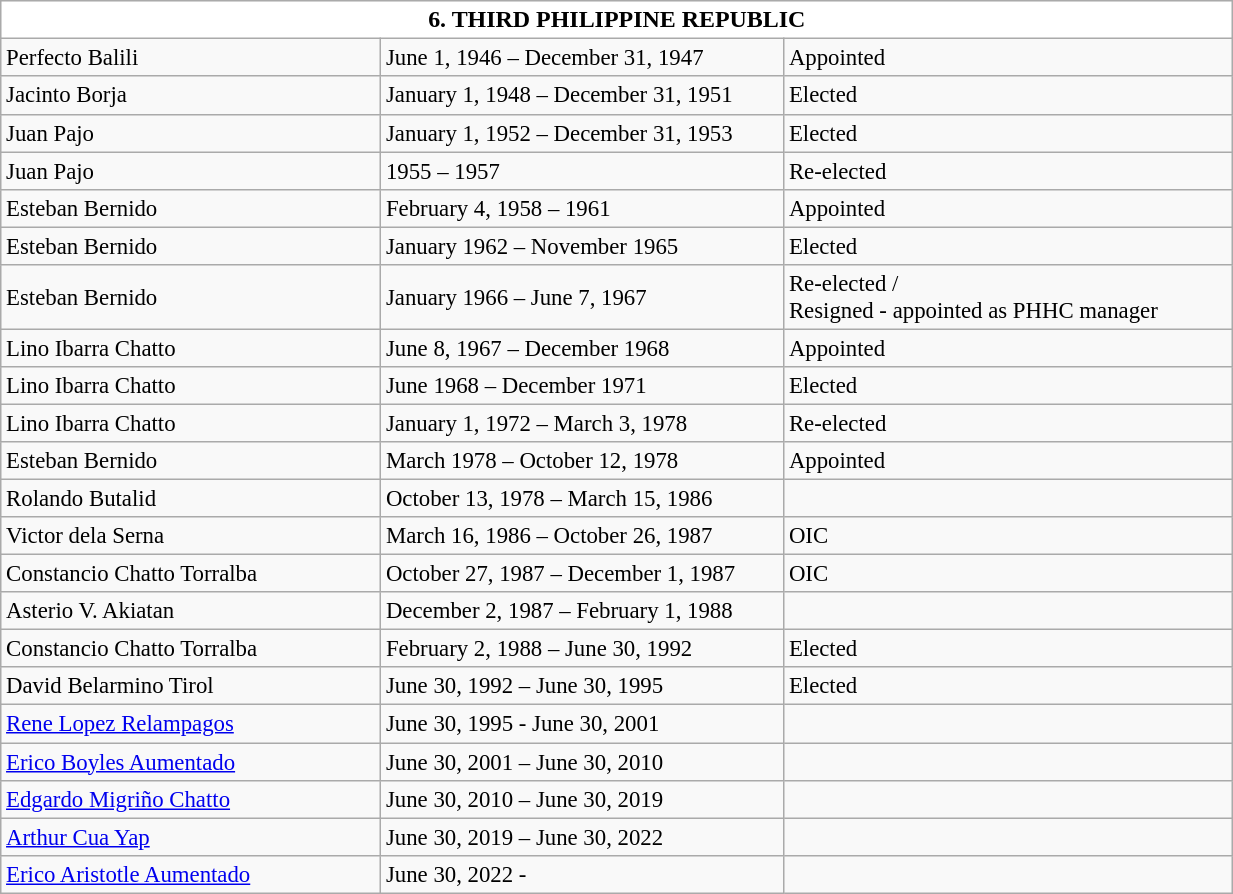<table class="wikitable collapsible collapsed" style="vertical-align:top;text-align:left;font-size:95%;">
<tr>
<th style="background-color:white;font-size:105%;width:51em;" colspan=3>6. THIRD PHILIPPINE REPUBLIC</th>
</tr>
<tr>
<td style="width:16em;">Perfecto Balili</td>
<td style="width:17em;">June 1, 1946 – December 31, 1947</td>
<td style="width:19em;">Appointed</td>
</tr>
<tr>
<td>Jacinto Borja</td>
<td>January 1, 1948 – December 31, 1951</td>
<td>Elected</td>
</tr>
<tr>
<td>Juan Pajo</td>
<td>January 1, 1952 – December 31, 1953</td>
<td>Elected</td>
</tr>
<tr>
<td>Juan Pajo</td>
<td>1955 – 1957</td>
<td>Re-elected</td>
</tr>
<tr>
<td>Esteban Bernido</td>
<td>February 4, 1958 – 1961</td>
<td>Appointed</td>
</tr>
<tr>
<td>Esteban Bernido</td>
<td>January 1962 – November 1965</td>
<td>Elected</td>
</tr>
<tr>
<td>Esteban Bernido</td>
<td>January 1966 – June 7, 1967</td>
<td>Re-elected / <br>Resigned - appointed as PHHC manager</td>
</tr>
<tr>
<td>Lino Ibarra Chatto</td>
<td>June 8, 1967 – December 1968</td>
<td>Appointed</td>
</tr>
<tr>
<td>Lino Ibarra Chatto</td>
<td>June 1968 – December 1971</td>
<td>Elected</td>
</tr>
<tr>
<td>Lino Ibarra Chatto</td>
<td>January 1, 1972 – March 3, 1978</td>
<td>Re-elected</td>
</tr>
<tr>
<td>Esteban Bernido</td>
<td>March 1978 – October 12, 1978</td>
<td>Appointed</td>
</tr>
<tr>
<td>Rolando Butalid</td>
<td>October 13, 1978 – March 15, 1986</td>
<td></td>
</tr>
<tr>
<td>Victor dela Serna</td>
<td>March 16, 1986 – October 26, 1987</td>
<td>OIC</td>
</tr>
<tr>
<td>Constancio Chatto Torralba</td>
<td>October 27, 1987 – December 1, 1987</td>
<td>OIC</td>
</tr>
<tr>
<td>Asterio V. Akiatan</td>
<td>December 2, 1987 – February 1, 1988</td>
<td></td>
</tr>
<tr>
<td>Constancio Chatto Torralba</td>
<td>February 2, 1988 – June 30, 1992</td>
<td>Elected</td>
</tr>
<tr>
<td>David Belarmino Tirol</td>
<td>June 30, 1992 – June 30, 1995</td>
<td>Elected</td>
</tr>
<tr>
<td><a href='#'>Rene Lopez Relampagos</a></td>
<td>June 30, 1995 - June 30, 2001</td>
<td></td>
</tr>
<tr>
<td><a href='#'>Erico Boyles Aumentado</a></td>
<td>June 30, 2001 – June 30, 2010</td>
<td></td>
</tr>
<tr>
<td><a href='#'>Edgardo Migriño Chatto</a></td>
<td>June 30, 2010 – June 30, 2019</td>
<td></td>
</tr>
<tr>
<td><a href='#'>Arthur Cua Yap</a></td>
<td>June 30, 2019 – June 30, 2022</td>
<td></td>
</tr>
<tr>
<td><a href='#'>Erico Aristotle Aumentado</a></td>
<td>June 30, 2022 -</td>
<td></td>
</tr>
</table>
